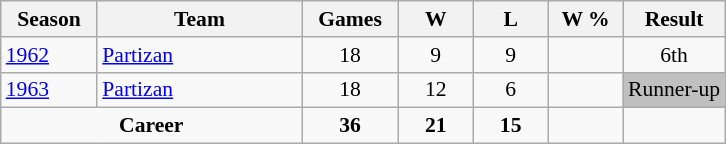<table class="wikitable sortable" style="font-size:90%; text-align:center;">
<tr>
<th scope="col" style="width:4em">Season</th>
<th scope="col" style="width:9em">Team</th>
<th scope="col" style="width:4em">Games</th>
<th scope="col" style="width:3em">W</th>
<th scope="col" style="width:3em">L</th>
<th scope="col" style="width:3em">W %</th>
<th scope="col">Result</th>
</tr>
<tr>
<td align="left"><a href='#'>1962</a></td>
<td align="left"><a href='#'>Partizan</a></td>
<td>18</td>
<td>9</td>
<td>9</td>
<td></td>
<td align="center">6th</td>
</tr>
<tr>
<td align="left"><a href='#'>1963</a></td>
<td align="left"><a href='#'>Partizan</a></td>
<td>18</td>
<td>12</td>
<td>6</td>
<td></td>
<td style="background:silver;">Runner-up</td>
</tr>
<tr class="sortbottom">
<td align="center" colspan=2><strong>Career</strong></td>
<td><strong>36</strong></td>
<td><strong>21</strong></td>
<td><strong>15</strong></td>
<td><strong></strong></td>
<td></td>
</tr>
</table>
